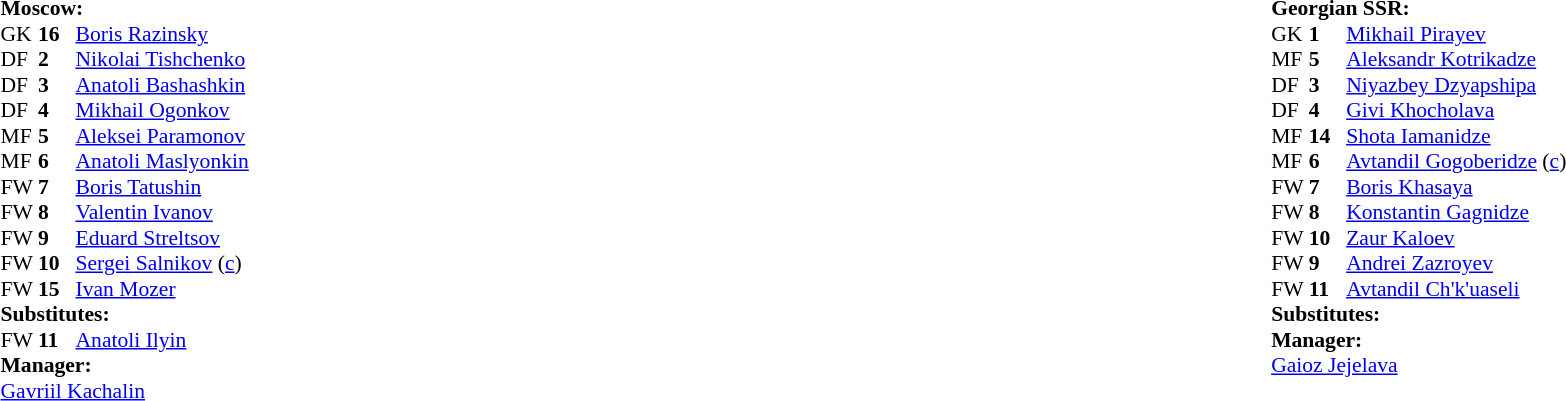<table style="width:100%;">
<tr>
<td style="vertical-align:top; width:50%;"><br><table style="font-size: 90%" cellspacing="0" cellpadding="0">
<tr>
<td colspan="4"><strong>Moscow:</strong></td>
</tr>
<tr>
<th width="25"></th>
<th width="25"></th>
</tr>
<tr>
<td>GK</td>
<td><strong>16</strong></td>
<td><a href='#'>Boris Razinsky</a></td>
</tr>
<tr>
<td>DF</td>
<td><strong>2</strong></td>
<td><a href='#'>Nikolai Tishchenko</a></td>
</tr>
<tr>
<td>DF</td>
<td><strong>3</strong></td>
<td><a href='#'>Anatoli Bashashkin</a></td>
</tr>
<tr>
<td>DF</td>
<td><strong>4</strong></td>
<td><a href='#'>Mikhail Ogonkov</a></td>
</tr>
<tr>
<td>MF</td>
<td><strong>5</strong></td>
<td><a href='#'>Aleksei Paramonov</a></td>
</tr>
<tr>
<td>MF</td>
<td><strong>6</strong></td>
<td><a href='#'>Anatoli Maslyonkin</a></td>
</tr>
<tr>
<td>FW</td>
<td><strong>7</strong></td>
<td><a href='#'>Boris Tatushin</a></td>
<td></td>
</tr>
<tr>
<td>FW</td>
<td><strong>8</strong></td>
<td><a href='#'>Valentin Ivanov</a></td>
<td></td>
</tr>
<tr>
<td>FW</td>
<td><strong>9</strong></td>
<td><a href='#'>Eduard Streltsov</a></td>
</tr>
<tr>
<td>FW</td>
<td><strong>10</strong></td>
<td><a href='#'>Sergei Salnikov</a> (<a href='#'>c</a>)</td>
<td></td>
</tr>
<tr>
<td>FW</td>
<td><strong>15</strong></td>
<td><a href='#'>Ivan Mozer</a></td>
</tr>
<tr>
<td colspan=4><strong>Substitutes:</strong></td>
</tr>
<tr>
<td>FW</td>
<td><strong>11</strong></td>
<td><a href='#'>Anatoli Ilyin</a></td>
<td></td>
<td></td>
</tr>
<tr>
<td colspan=4><strong>Manager:</strong></td>
</tr>
<tr>
<td colspan="4"><a href='#'>Gavriil Kachalin</a></td>
</tr>
</table>
</td>
<td valign="top"></td>
<td style="vertical-align:top; width:50%;"><br><table cellspacing="0" cellpadding="0" style="font-size:90%; margin:auto;">
<tr>
<td colspan="4"><strong>Georgian SSR:</strong></td>
</tr>
<tr>
<th width="25"></th>
<th width="25"></th>
</tr>
<tr>
<td>GK</td>
<td><strong>1</strong></td>
<td><a href='#'>Mikhail Pirayev</a></td>
</tr>
<tr>
<td>MF</td>
<td><strong>5</strong></td>
<td><a href='#'>Aleksandr Kotrikadze</a></td>
</tr>
<tr>
<td>DF</td>
<td><strong>3</strong></td>
<td><a href='#'>Niyazbey Dzyapshipa</a></td>
</tr>
<tr>
<td>DF</td>
<td><strong>4</strong></td>
<td><a href='#'>Givi Khocholava</a></td>
</tr>
<tr>
<td>MF</td>
<td><strong>14</strong></td>
<td><a href='#'>Shota Iamanidze</a></td>
</tr>
<tr>
<td>MF</td>
<td><strong>6</strong></td>
<td><a href='#'>Avtandil Gogoberidze</a> (<a href='#'>c</a>)</td>
</tr>
<tr>
<td>FW</td>
<td><strong>7</strong></td>
<td><a href='#'>Boris Khasaya</a></td>
<td></td>
</tr>
<tr>
<td>FW</td>
<td><strong>8</strong></td>
<td><a href='#'>Konstantin Gagnidze</a></td>
</tr>
<tr>
<td>FW</td>
<td><strong>10</strong></td>
<td><a href='#'>Zaur Kaloev</a></td>
</tr>
<tr>
<td>FW</td>
<td><strong>9</strong></td>
<td><a href='#'>Andrei Zazroyev</a></td>
</tr>
<tr>
<td>FW</td>
<td><strong>11</strong></td>
<td><a href='#'>Avtandil Ch'k'uaseli</a></td>
</tr>
<tr>
<td colspan=4><strong>Substitutes:</strong></td>
</tr>
<tr>
<td colspan=4><strong>Manager:</strong></td>
</tr>
<tr>
<td colspan="4"><a href='#'>Gaioz Jejelava</a></td>
</tr>
</table>
</td>
</tr>
</table>
